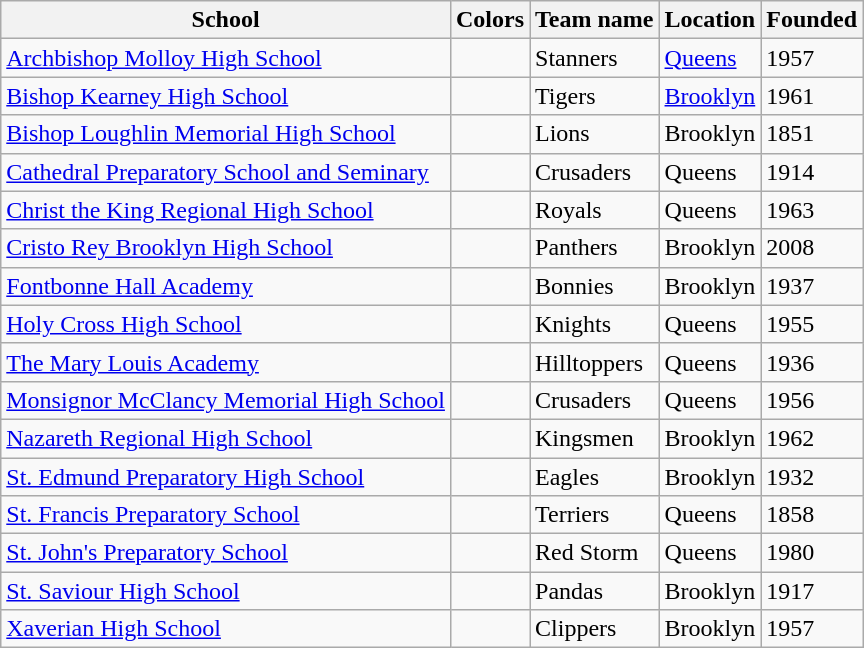<table class="wikitable">
<tr>
<th>School</th>
<th>Colors</th>
<th>Team name</th>
<th>Location</th>
<th>Founded</th>
</tr>
<tr>
<td><a href='#'>Archbishop Molloy High School</a></td>
<td></td>
<td>Stanners</td>
<td><a href='#'>Queens</a></td>
<td>1957</td>
</tr>
<tr>
<td><a href='#'>Bishop Kearney High School</a></td>
<td></td>
<td>Tigers</td>
<td><a href='#'>Brooklyn</a></td>
<td>1961</td>
</tr>
<tr>
<td><a href='#'>Bishop Loughlin Memorial High School</a></td>
<td></td>
<td>Lions</td>
<td>Brooklyn</td>
<td>1851</td>
</tr>
<tr>
<td><a href='#'>Cathedral Preparatory School and Seminary</a></td>
<td></td>
<td>Crusaders</td>
<td>Queens</td>
<td>1914</td>
</tr>
<tr>
<td><a href='#'>Christ the King Regional High School</a></td>
<td></td>
<td>Royals</td>
<td>Queens</td>
<td>1963</td>
</tr>
<tr>
<td><a href='#'>Cristo Rey Brooklyn High School</a></td>
<td></td>
<td>Panthers</td>
<td>Brooklyn</td>
<td>2008</td>
</tr>
<tr>
<td><a href='#'>Fontbonne Hall Academy</a></td>
<td></td>
<td>Bonnies</td>
<td>Brooklyn</td>
<td>1937</td>
</tr>
<tr>
<td><a href='#'>Holy Cross High School</a></td>
<td></td>
<td>Knights</td>
<td>Queens</td>
<td>1955</td>
</tr>
<tr>
<td><a href='#'>The Mary Louis Academy</a></td>
<td></td>
<td>Hilltoppers</td>
<td>Queens</td>
<td>1936</td>
</tr>
<tr>
<td><a href='#'>Monsignor McClancy Memorial High School</a></td>
<td></td>
<td>Crusaders</td>
<td>Queens</td>
<td>1956</td>
</tr>
<tr>
<td><a href='#'>Nazareth Regional High School</a></td>
<td></td>
<td>Kingsmen</td>
<td>Brooklyn</td>
<td>1962</td>
</tr>
<tr>
<td><a href='#'>St. Edmund Preparatory High School</a></td>
<td></td>
<td>Eagles</td>
<td>Brooklyn</td>
<td>1932</td>
</tr>
<tr>
<td><a href='#'>St. Francis Preparatory School</a></td>
<td></td>
<td>Terriers</td>
<td>Queens</td>
<td>1858</td>
</tr>
<tr>
<td><a href='#'>St. John's Preparatory School</a></td>
<td></td>
<td>Red Storm</td>
<td>Queens</td>
<td>1980</td>
</tr>
<tr>
<td><a href='#'>St. Saviour High School</a></td>
<td></td>
<td>Pandas</td>
<td>Brooklyn</td>
<td>1917</td>
</tr>
<tr>
<td><a href='#'>Xaverian High School</a></td>
<td></td>
<td>Clippers</td>
<td>Brooklyn</td>
<td>1957</td>
</tr>
</table>
